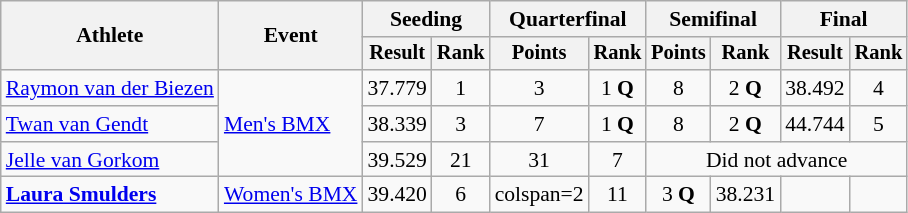<table class="wikitable" style="font-size:90%">
<tr>
<th rowspan="2">Athlete</th>
<th rowspan="2">Event</th>
<th colspan="2">Seeding</th>
<th colspan="2">Quarterfinal</th>
<th colspan="2">Semifinal</th>
<th colspan="2">Final</th>
</tr>
<tr style="font-size:95%">
<th>Result</th>
<th>Rank</th>
<th>Points</th>
<th>Rank</th>
<th>Points</th>
<th>Rank</th>
<th>Result</th>
<th>Rank</th>
</tr>
<tr align=center>
<td align=left><a href='#'>Raymon van der Biezen</a></td>
<td align=left rowspan=3><a href='#'>Men's BMX</a></td>
<td>37.779</td>
<td>1</td>
<td>3</td>
<td>1 <strong>Q</strong></td>
<td>8</td>
<td>2 <strong>Q</strong></td>
<td>38.492</td>
<td>4</td>
</tr>
<tr align=center>
<td align=left><a href='#'>Twan van Gendt</a></td>
<td>38.339</td>
<td>3</td>
<td>7</td>
<td>1 <strong>Q</strong></td>
<td>8</td>
<td>2 <strong>Q</strong></td>
<td>44.744</td>
<td>5</td>
</tr>
<tr align=center>
<td align=left><a href='#'>Jelle van Gorkom</a></td>
<td>39.529</td>
<td>21</td>
<td>31</td>
<td>7</td>
<td colspan=4>Did not advance</td>
</tr>
<tr align=center>
<td align=left><strong><a href='#'>Laura Smulders</a></strong></td>
<td align=left><a href='#'>Women's BMX</a></td>
<td>39.420</td>
<td>6</td>
<td>colspan=2 </td>
<td>11</td>
<td>3 <strong>Q</strong></td>
<td>38.231</td>
<td></td>
</tr>
</table>
